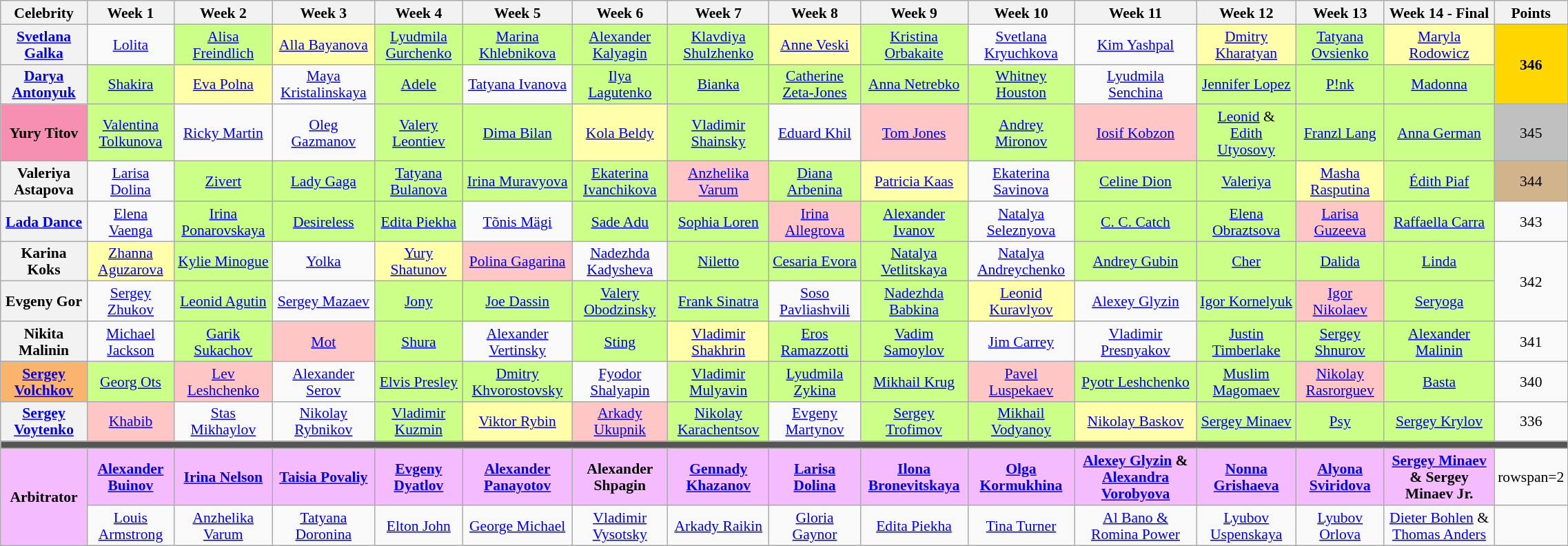<table class="wikitable" style="text-align:center; font-size:90%; line-height:16px;" width="120%">
<tr>
<th>Celebrity</th>
<th>Week 1</th>
<th>Week 2</th>
<th>Week 3</th>
<th>Week 4</th>
<th>Week 5</th>
<th>Week 6</th>
<th>Week 7</th>
<th>Week 8</th>
<th>Week 9</th>
<th>Week 10</th>
<th>Week 11</th>
<th>Week 12</th>
<th>Week 13</th>
<th>Week 14 - Final</th>
<th>Points</th>
</tr>
<tr>
<th><a href='#'>Svetlana Galka</a></th>
<td><a href='#'>Lolita</a></td>
<td style="background:#ccff88"><a href='#'>Alisa Freindlich</a></td>
<td style="background:#ffffaa"><a href='#'>Alla Bayanova</a></td>
<td style="background:#ccff88"><a href='#'>Lyudmila Gurchenko</a></td>
<td style="background:#ccff88"><a href='#'>Marina Khlebnikova</a></td>
<td style="background:#ccff88"><a href='#'>Alexander Kalyagin</a></td>
<td style="background:#ccff88"><a href='#'>Klavdiya Shulzhenko</a></td>
<td style="background:#ffffaa"><a href='#'>Anne Veski</a></td>
<td style="background:#ccff88"><a href='#'>Kristina Orbakaite</a></td>
<td><a href='#'>Svetlana Kryuchkova</a></td>
<td><a href='#'>Kim Yashpal</a></td>
<td style="background:#ffffaa"><a href='#'>Dmitry Kharatyan</a></td>
<td style="background:#ccff88"><a href='#'>Tatyana Ovsienko</a></td>
<td style="background:#ffffaa"><a href='#'>Maryla Rodowicz</a></td>
<td rowspan=2 style="background:gold"><strong>346</strong></td>
</tr>
<tr>
<th><a href='#'>Darya Antonyuk</a></th>
<td style="background:#ccff88"><a href='#'>Shakira</a></td>
<td style="background:#ffffaa"><a href='#'>Eva Polna</a></td>
<td><a href='#'>Maya Kristalinskaya</a></td>
<td style="background:#ccff88"><a href='#'>Adele</a></td>
<td><a href='#'>Tatyana Ivanova</a></td>
<td style="background:#ccff88"><a href='#'>Ilya Lagutenko</a></td>
<td style="background:#ccff88"><a href='#'>Bianka</a></td>
<td style="background:#ccff88"><a href='#'>Catherine Zeta-Jones</a></td>
<td style="background:#ccff88"><a href='#'>Anna Netrebko</a></td>
<td style="background:#ccff88"><a href='#'>Whitney Houston</a></td>
<td><a href='#'>Lyudmila Senchina</a></td>
<td style="background:#ccff88"><a href='#'>Jennifer Lopez</a></td>
<td style="background:#ccff88"><a href='#'>P!nk</a></td>
<td style="background:#ccff88"><a href='#'>Madonna</a></td>
</tr>
<tr>
<th style="background:#f78fb2">Yury Titov</th>
<td style="background:#ccff88"><a href='#'>Valentina Tolkunova</a></td>
<td><a href='#'>Ricky Martin</a></td>
<td><a href='#'>Oleg Gazmanov</a></td>
<td style="background:#ccff88"><a href='#'>Valery Leontiev</a></td>
<td style="background:#ccff88"><a href='#'>Dima Bilan</a></td>
<td style="background:#ffffaa"><a href='#'>Kola Beldy</a></td>
<td style="background:#ccff88"><a href='#'>Vladimir Shainsky</a></td>
<td><a href='#'>Eduard Khil</a></td>
<td style="background:#ffc6c6"><a href='#'>Tom Jones</a></td>
<td style="background:#ccff88"><a href='#'>Andrey Mironov</a></td>
<td style="background:#ffc6c6"><a href='#'>Iosif Kobzon</a></td>
<td style="background:#ccff88"><a href='#'>Leonid</a> & <a href='#'>Edith Utyosovy</a></td>
<td style="background:#ccff88"><a href='#'>Franzl Lang</a></td>
<td style="background:#ccff88"><a href='#'>Anna German</a></td>
<td style="background:silver">345</td>
</tr>
<tr>
<th>Valeriya Astapova</th>
<td><a href='#'>Larisa Dolina</a></td>
<td style="background:#ccff88"><a href='#'>Zivert</a></td>
<td style="background:#ccff88"><a href='#'>Lady Gaga</a></td>
<td style="background:#ccff88"><a href='#'>Tatyana Bulanova</a></td>
<td style="background:#ccff88"><a href='#'>Irina Muravyova</a></td>
<td style="background:#ccff88"><a href='#'>Ekaterina Ivanchikova</a></td>
<td style="background:#ffc6c6"><a href='#'>Anzhelika Varum</a></td>
<td style="background:#ccff88"><a href='#'>Diana Arbenina</a></td>
<td style="background:#ffffaa"><a href='#'>Patricia Kaas</a></td>
<td><a href='#'>Ekaterina Savinova</a></td>
<td style="background:#ccff88"><a href='#'>Celine Dion</a></td>
<td style="background:#ccff88"><a href='#'>Valeriya</a></td>
<td style="background:#ffffaa"><a href='#'>Masha Rasputina</a></td>
<td style="background:#ccff88"><a href='#'>Édith Piaf</a></td>
<td style="background:tan">344</td>
</tr>
<tr>
<th><a href='#'>Lada Dance</a></th>
<td><a href='#'>Elena Vaenga</a></td>
<td style="background:#ccff88"><a href='#'>Irina Ponarovskaya</a></td>
<td style="background:#ccff88"><a href='#'>Desireless</a></td>
<td style="background:#ccff88"><a href='#'>Edita Piekha</a></td>
<td><a href='#'>Tõnis Mägi</a></td>
<td style="background:#ccff88"><a href='#'>Sade Adu</a></td>
<td style="background:#ccff88"><a href='#'>Sophia Loren</a></td>
<td style="background:#ffc6c6"><a href='#'>Irina Allegrova</a></td>
<td style="background:#ccff88"><a href='#'>Alexander Ivanov</a></td>
<td><a href='#'>Natalya Seleznyova</a></td>
<td style="background:#ccff88"><a href='#'>C. C. Catch</a></td>
<td style="background:#ccff88"><a href='#'>Elena Obraztsova</a></td>
<td style="background:#ffc6c6"><a href='#'>Larisa Guzeeva</a></td>
<td style="background:#ccff88"><a href='#'>Raffaella Carra</a></td>
<td>343</td>
</tr>
<tr>
<th>Karina Koks</th>
<td style="background:#ffffaa"><a href='#'>Zhanna Aguzarova</a></td>
<td style="background:#ccff88"><a href='#'>Kylie Minogue</a></td>
<td><a href='#'>Yolka</a></td>
<td style="background:#ffffaa"><a href='#'>Yury Shatunov</a></td>
<td style="background:#ffc6c6"><a href='#'>Polina Gagarina</a></td>
<td><a href='#'>Nadezhda Kadysheva</a></td>
<td style="background:#ccff88"><a href='#'>Niletto</a></td>
<td style="background:#ccff88"><a href='#'>Cesaria Evora</a></td>
<td style="background:#ccff88"><a href='#'>Natalya Vetlitskaya</a></td>
<td><a href='#'>Natalya Andreychenko</a></td>
<td style="background:#ccff88"><a href='#'>Andrey Gubin</a></td>
<td style="background:#ccff88"><a href='#'>Cher</a></td>
<td style="background:#ccff88"><a href='#'>Dalida</a></td>
<td style="background:#ccff88"><a href='#'>Linda</a></td>
<td rowspan=2>342</td>
</tr>
<tr>
<th>Evgeny Gor</th>
<td><a href='#'>Sergey Zhukov</a></td>
<td style="background:#ccff88"><a href='#'>Leonid Agutin</a></td>
<td><a href='#'>Sergey Mazaev</a></td>
<td style="background:#ccff88"><a href='#'>Jony</a></td>
<td style="background:#ccff88"><a href='#'>Joe Dassin</a></td>
<td style="background:#ccff88"><a href='#'>Valery Obodzinsky</a></td>
<td style="background:#ccff88"><a href='#'>Frank Sinatra</a></td>
<td><a href='#'>Soso Pavliashvili</a></td>
<td style="background:#ccff88"><a href='#'>Nadezhda Babkina</a></td>
<td style="background:#ffffaa"><a href='#'>Leonid Kuravlyov</a></td>
<td><a href='#'>Alexey Glyzin</a></td>
<td style="background:#ccff88"><a href='#'>Igor Kornelyuk</a></td>
<td style="background:#ffc6c6"><a href='#'>Igor Nikolaev</a></td>
<td style="background:#ccff88"><a href='#'>Seryoga</a></td>
</tr>
<tr>
<th>Nikita Malinin</th>
<td><a href='#'>Michael Jackson</a></td>
<td style="background:#ccff88"><a href='#'>Garik Sukachov</a></td>
<td style="background:#ffc6c6"><a href='#'>Mot</a></td>
<td style="background:#ccff88"><a href='#'>Shura</a></td>
<td><a href='#'>Alexander Vertinsky</a></td>
<td style="background:#ccff88"><a href='#'>Sting</a></td>
<td style="background:#ffffaa"><a href='#'>Vladimir Shakhrin</a></td>
<td style="background:#ccff88"><a href='#'>Eros Ramazzotti</a></td>
<td style="background:#ccff88"><a href='#'>Vadim Samoylov</a></td>
<td><a href='#'>Jim Carrey</a></td>
<td><a href='#'>Vladimir Presnyakov</a></td>
<td style="background:#ccff88"><a href='#'>Justin Timberlake</a></td>
<td style="background:#ccff88"><a href='#'>Sergey Shnurov</a></td>
<td style="background:#ccff88"><a href='#'>Alexander Malinin</a></td>
<td>341</td>
</tr>
<tr>
<th style="background:#fbb46e"><a href='#'>Sergey Volchkov</a></th>
<td style="background:#ccff88"><a href='#'>Georg Ots</a></td>
<td style="background:#ffc6c6"><a href='#'>Lev Leshchenko</a></td>
<td><a href='#'>Alexander Serov</a></td>
<td style="background:#ccff88"><a href='#'>Elvis Presley</a></td>
<td style="background:#ccff88"><a href='#'>Dmitry Khvorostovsky</a></td>
<td><a href='#'>Fyodor Shalyapin</a></td>
<td style="background:#ccff88"><a href='#'>Vladimir Mulyavin</a></td>
<td style="background:#ccff88"><a href='#'>Lyudmila Zykina</a></td>
<td style="background:#ccff88"><a href='#'>Mikhail Krug</a></td>
<td style="background:#ffc6c6"><a href='#'>Pavel Luspekaev</a></td>
<td style="background:#ccff88"><a href='#'>Pyotr Leshchenko</a></td>
<td style="background:#ccff88"><a href='#'>Muslim Magomaev</a></td>
<td style="background:#ffc6c6"><a href='#'>Nikolay Rasrorguev</a></td>
<td style="background:#ccff88"><a href='#'>Basta</a></td>
<td>340</td>
</tr>
<tr>
<th><a href='#'>Sergey Voytenko</a></th>
<td style="background:#ffc6c6"><a href='#'>Khabib</a></td>
<td><a href='#'>Stas Mikhaylov</a></td>
<td><a href='#'>Nikolay Rybnikov</a></td>
<td style="background:#ccff88"><a href='#'>Vladimir Kuzmin</a></td>
<td style="background:#ffffaa"><a href='#'>Viktor Rybin</a></td>
<td style="background:#ffc6c6"><a href='#'>Arkady Ukupnik</a></td>
<td style="background:#ccff88"><a href='#'>Nikolay Karachentsov</a></td>
<td><a href='#'>Evgeny Martynov</a></td>
<td style="background:#ccff88"><a href='#'>Sergey Trofimov</a></td>
<td style="background:#ccff88"><a href='#'>Mikhail Vodyanoy</a></td>
<td style="background:#ffffaa"><a href='#'>Nikolay Baskov</a></td>
<td style="background:#ccff88"><a href='#'>Sergey Minaev</a></td>
<td style="background:#ccff88"><a href='#'>Psy</a></td>
<td style="background:#ccff88"><a href='#'>Sergey Krylov</a></td>
<td>336</td>
</tr>
<tr>
<td colspan=16 style="background:#555555;"></td>
</tr>
<tr>
<th rowspan=2 style="background:#f4bbff">Arbitrator</th>
<th style="background:#f4bbff"><a href='#'>Alexander Buinov</a></th>
<th style="background:#f4bbff"><a href='#'>Irina Nelson</a></th>
<th style="background:#f4bbff"><a href='#'>Taisia Povaliy</a></th>
<th style="background:#f4bbff"><a href='#'>Evgeny Dyatlov</a></th>
<th style="background:#f4bbff"><a href='#'>Alexander Panayotov</a></th>
<th style="background:#f4bbff">Alexander Shpagin</th>
<th style="background:#f4bbff"><a href='#'>Gennady Khazanov</a></th>
<th style="background:#f4bbff"><a href='#'>Larisa Dolina</a></th>
<th style="background:#f4bbff"><a href='#'>Ilona Bronevitskaya</a></th>
<th style="background:#f4bbff"><a href='#'>Olga Kormukhina</a></th>
<th style="background:#f4bbff"><a href='#'>Alexey Glyzin</a> & <a href='#'>Alexandra Vorobyova</a></th>
<th style="background:#f4bbff"><a href='#'>Nonna Grishaeva</a></th>
<th style="background:#f4bbff"><a href='#'>Alyona Sviridova</a></th>
<th style="background:#f4bbff"><a href='#'>Sergey Minaev</a> & Sergey Minaev Jr.</th>
<td>rowspan=2 </td>
</tr>
<tr>
<td><a href='#'>Louis Armstrong</a></td>
<td><a href='#'>Anzhelika Varum</a></td>
<td><a href='#'>Tatyana Doronina</a></td>
<td><a href='#'>Elton John</a></td>
<td><a href='#'>George Michael</a></td>
<td><a href='#'>Vladimir Vysotsky</a></td>
<td><a href='#'>Arkady Raikin</a></td>
<td><a href='#'>Gloria Gaynor</a></td>
<td><a href='#'>Edita Piekha</a></td>
<td><a href='#'>Tina Turner</a></td>
<td><a href='#'>Al Bano & Romina Power</a> </td>
<td><a href='#'>Lyubov Uspenskaya</a></td>
<td><a href='#'>Lyubov Orlova</a></td>
<td><a href='#'>Dieter Bohlen</a> & <a href='#'>Thomas Anders</a></td>
</tr>
</table>
